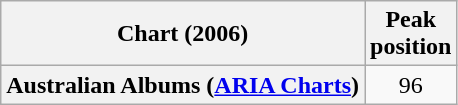<table class="wikitable sortable plainrowheaders" style="text-align:center">
<tr>
<th scope="col">Chart (2006)</th>
<th scope="col">Peak<br>position</th>
</tr>
<tr>
<th scope="row">Australian Albums (<a href='#'>ARIA Charts</a>)</th>
<td>96</td>
</tr>
</table>
